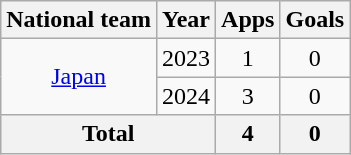<table class="wikitable" style="text-align:center">
<tr>
<th>National team</th>
<th>Year</th>
<th>Apps</th>
<th>Goals</th>
</tr>
<tr>
<td rowspan="2"><a href='#'>Japan</a></td>
<td>2023</td>
<td>1</td>
<td>0</td>
</tr>
<tr>
<td>2024</td>
<td>3</td>
<td>0</td>
</tr>
<tr>
<th colspan="2">Total</th>
<th>4</th>
<th>0</th>
</tr>
</table>
